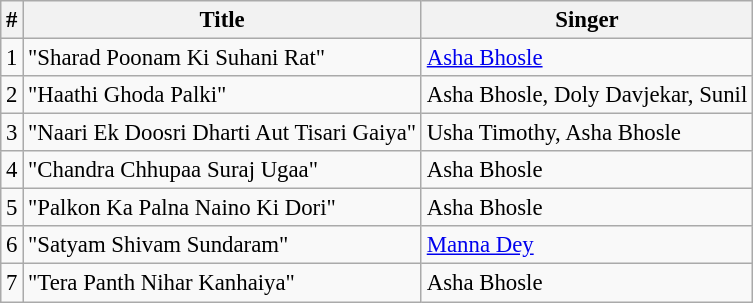<table class="wikitable" style="font-size:95%;">
<tr>
<th>#</th>
<th>Title</th>
<th>Singer</th>
</tr>
<tr>
<td>1</td>
<td>"Sharad Poonam Ki Suhani Rat"</td>
<td><a href='#'>Asha Bhosle</a></td>
</tr>
<tr>
<td>2</td>
<td>"Haathi Ghoda Palki"</td>
<td>Asha Bhosle, Doly Davjekar, Sunil</td>
</tr>
<tr>
<td>3</td>
<td>"Naari Ek Doosri Dharti Aut Tisari Gaiya"</td>
<td>Usha Timothy, Asha Bhosle</td>
</tr>
<tr>
<td>4</td>
<td>"Chandra Chhupaa Suraj Ugaa"</td>
<td>Asha Bhosle</td>
</tr>
<tr>
<td>5</td>
<td>"Palkon Ka Palna Naino Ki Dori"</td>
<td>Asha Bhosle</td>
</tr>
<tr>
<td>6</td>
<td>"Satyam Shivam Sundaram"</td>
<td><a href='#'>Manna Dey</a></td>
</tr>
<tr>
<td>7</td>
<td>"Tera Panth Nihar Kanhaiya"</td>
<td>Asha Bhosle</td>
</tr>
</table>
